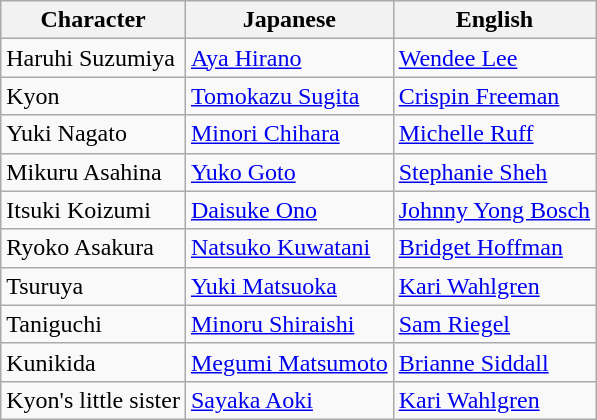<table class="wikitable">
<tr>
<th>Character</th>
<th>Japanese</th>
<th>English</th>
</tr>
<tr>
<td>Haruhi Suzumiya</td>
<td><a href='#'>Aya Hirano</a></td>
<td><a href='#'>Wendee Lee</a></td>
</tr>
<tr>
<td>Kyon</td>
<td><a href='#'>Tomokazu Sugita</a></td>
<td><a href='#'>Crispin Freeman</a></td>
</tr>
<tr>
<td>Yuki Nagato</td>
<td><a href='#'>Minori Chihara</a></td>
<td><a href='#'>Michelle Ruff</a></td>
</tr>
<tr>
<td>Mikuru Asahina</td>
<td><a href='#'>Yuko Goto</a></td>
<td><a href='#'>Stephanie Sheh</a></td>
</tr>
<tr>
<td>Itsuki Koizumi</td>
<td><a href='#'>Daisuke Ono</a></td>
<td><a href='#'>Johnny Yong Bosch</a></td>
</tr>
<tr>
<td>Ryoko Asakura</td>
<td><a href='#'>Natsuko Kuwatani</a></td>
<td><a href='#'>Bridget Hoffman</a></td>
</tr>
<tr>
<td>Tsuruya</td>
<td><a href='#'>Yuki Matsuoka</a></td>
<td><a href='#'>Kari Wahlgren</a></td>
</tr>
<tr>
<td>Taniguchi</td>
<td><a href='#'>Minoru Shiraishi</a></td>
<td><a href='#'>Sam Riegel</a></td>
</tr>
<tr>
<td>Kunikida</td>
<td><a href='#'>Megumi Matsumoto</a></td>
<td><a href='#'>Brianne Siddall</a></td>
</tr>
<tr>
<td>Kyon's little sister</td>
<td><a href='#'>Sayaka Aoki</a></td>
<td><a href='#'>Kari Wahlgren</a></td>
</tr>
</table>
